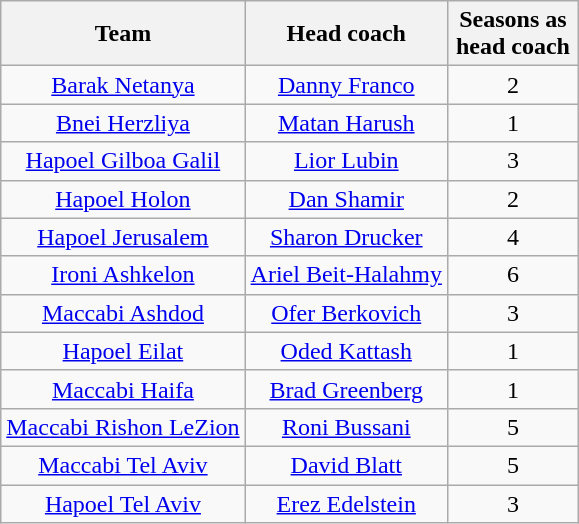<table class="wikitable" style="text-align: center">
<tr>
<th>Team</th>
<th>Head coach</th>
<th width=80>Seasons as head coach</th>
</tr>
<tr>
<td><a href='#'>Barak Netanya</a></td>
<td><a href='#'>Danny Franco</a></td>
<td style="text-align: center;">2</td>
</tr>
<tr>
<td><a href='#'>Bnei Herzliya</a></td>
<td><a href='#'>Matan Harush</a></td>
<td style="text-align: center;">1</td>
</tr>
<tr>
<td><a href='#'>Hapoel Gilboa Galil</a></td>
<td><a href='#'>Lior Lubin</a></td>
<td style="text-align: center;">3</td>
</tr>
<tr>
<td><a href='#'>Hapoel Holon</a></td>
<td><a href='#'>Dan Shamir</a></td>
<td style="text-align: center;">2</td>
</tr>
<tr>
<td><a href='#'>Hapoel Jerusalem</a></td>
<td><a href='#'>Sharon Drucker</a></td>
<td style="text-align: center;">4</td>
</tr>
<tr>
<td><a href='#'>Ironi Ashkelon</a></td>
<td><a href='#'>Ariel Beit-Halahmy</a></td>
<td style="text-align: center;">6</td>
</tr>
<tr>
<td><a href='#'>Maccabi Ashdod</a></td>
<td><a href='#'>Ofer Berkovich</a></td>
<td style="text-align: center;">3</td>
</tr>
<tr>
<td><a href='#'>Hapoel Eilat</a></td>
<td><a href='#'>Oded Kattash</a></td>
<td style="text-align: center;">1</td>
</tr>
<tr>
<td><a href='#'>Maccabi Haifa</a></td>
<td><a href='#'>Brad Greenberg</a></td>
<td style="text-align: center;">1</td>
</tr>
<tr>
<td><a href='#'>Maccabi Rishon LeZion</a></td>
<td><a href='#'>Roni Bussani</a></td>
<td style="text-align: center;">5</td>
</tr>
<tr>
<td><a href='#'>Maccabi Tel Aviv</a></td>
<td><a href='#'>David Blatt</a></td>
<td style="text-align: center;">5</td>
</tr>
<tr>
<td><a href='#'>Hapoel Tel Aviv</a></td>
<td><a href='#'>Erez Edelstein</a></td>
<td style="text-align: center;">3</td>
</tr>
</table>
